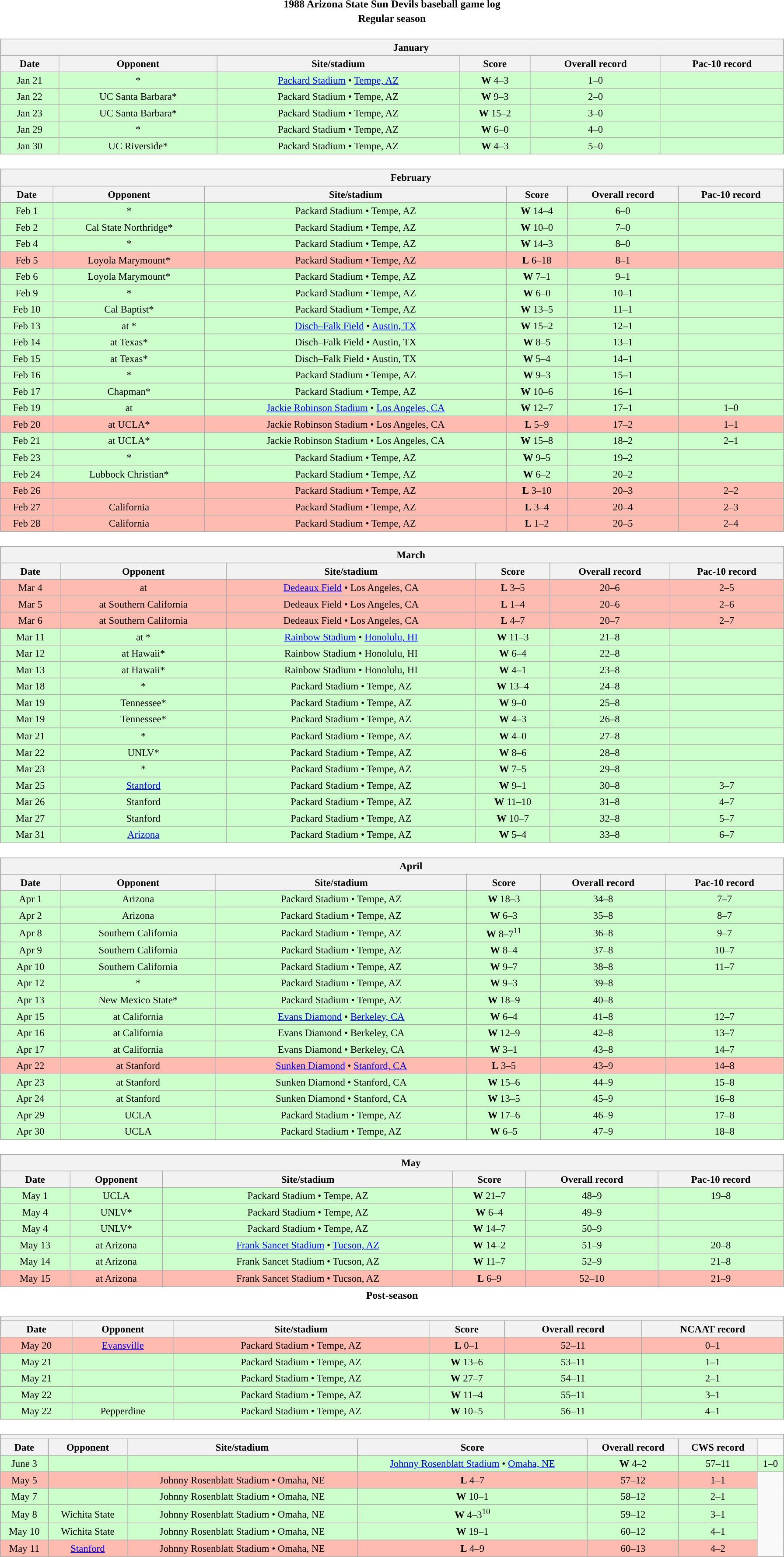<table class="toccolours" width=95% style="clear:both; margin:1.5em auto; text-align:center;">
<tr>
<th colspan=2>1988 Arizona State Sun Devils baseball game log</th>
</tr>
<tr>
<th colspan=2>Regular season</th>
</tr>
<tr valign="top">
<td><br><table class="wikitable collapsible collapsed" style="margin:auto; width:100%; text-align:center; font-size:95%">
<tr>
<th colspan=12 style="padding-left:4em;">January</th>
</tr>
<tr>
<th>Date</th>
<th>Opponent</th>
<th>Site/stadium</th>
<th>Score</th>
<th>Overall record</th>
<th>Pac-10 record</th>
</tr>
<tr bgcolor=ccffcc>
<td>Jan 21</td>
<td>*</td>
<td><a href='#'>Packard Stadium</a> • <a href='#'>Tempe, AZ</a></td>
<td><strong>W</strong> 4–3</td>
<td>1–0</td>
<td></td>
</tr>
<tr bgcolor=ccffcc>
<td>Jan 22</td>
<td>UC Santa Barbara*</td>
<td>Packard Stadium • Tempe, AZ</td>
<td><strong>W</strong> 9–3</td>
<td>2–0</td>
<td></td>
</tr>
<tr bgcolor=ccffcc>
<td>Jan 23</td>
<td>UC Santa Barbara*</td>
<td>Packard Stadium • Tempe, AZ</td>
<td><strong>W</strong> 15–2</td>
<td>3–0</td>
<td></td>
</tr>
<tr bgcolor=ccffcc>
<td>Jan 29</td>
<td>*</td>
<td>Packard Stadium • Tempe, AZ</td>
<td><strong>W</strong> 6–0</td>
<td>4–0</td>
<td></td>
</tr>
<tr bgcolor=ccffcc>
<td>Jan 30</td>
<td>UC Riverside*</td>
<td>Packard Stadium • Tempe, AZ</td>
<td><strong>W</strong> 4–3</td>
<td>5–0</td>
<td></td>
</tr>
</table>
</td>
</tr>
<tr>
<td><br><table class="wikitable collapsible collapsed" style="margin:auto; width:100%; text-align:center; font-size:95%">
<tr>
<th colspan=12 style="padding-left:4em;">February</th>
</tr>
<tr>
<th>Date</th>
<th>Opponent</th>
<th>Site/stadium</th>
<th>Score</th>
<th>Overall record</th>
<th>Pac-10 record</th>
</tr>
<tr bgcolor=ccffcc>
<td>Feb 1</td>
<td>*</td>
<td>Packard Stadium • Tempe, AZ</td>
<td><strong>W</strong> 14–4</td>
<td>6–0</td>
<td></td>
</tr>
<tr bgcolor=ccffcc>
<td>Feb 2</td>
<td>Cal State Northridge*</td>
<td>Packard Stadium • Tempe, AZ</td>
<td><strong>W</strong> 10–0</td>
<td>7–0</td>
<td></td>
</tr>
<tr bgcolor=ccffcc>
<td>Feb 4</td>
<td>*</td>
<td>Packard Stadium • Tempe, AZ</td>
<td><strong>W</strong> 14–3</td>
<td>8–0</td>
<td></td>
</tr>
<tr bgcolor=ffbbb>
<td>Feb 5</td>
<td>Loyola Marymount*</td>
<td>Packard Stadium • Tempe, AZ</td>
<td><strong>L</strong> 6–18</td>
<td>8–1</td>
<td></td>
</tr>
<tr bgcolor=ccffcc>
<td>Feb 6</td>
<td>Loyola Marymount*</td>
<td>Packard Stadium • Tempe, AZ</td>
<td><strong>W</strong> 7–1</td>
<td>9–1</td>
<td></td>
</tr>
<tr bgcolor=ccffcc>
<td>Feb 9</td>
<td>*</td>
<td>Packard Stadium • Tempe, AZ</td>
<td><strong>W</strong> 6–0</td>
<td>10–1</td>
<td></td>
</tr>
<tr bgcolor=ccffcc>
<td>Feb 10</td>
<td>Cal Baptist*</td>
<td>Packard Stadium • Tempe, AZ</td>
<td><strong>W</strong> 13–5</td>
<td>11–1</td>
<td></td>
</tr>
<tr bgcolor=ccffcc>
<td>Feb 13</td>
<td>at *</td>
<td><a href='#'>Disch–Falk Field</a> • <a href='#'>Austin, TX</a></td>
<td><strong>W</strong> 15–2</td>
<td>12–1</td>
<td></td>
</tr>
<tr bgcolor=ccffcc>
<td>Feb 14</td>
<td>at Texas*</td>
<td>Disch–Falk Field • Austin, TX</td>
<td><strong>W</strong> 8–5</td>
<td>13–1</td>
<td></td>
</tr>
<tr bgcolor=ccffcc>
<td>Feb 15</td>
<td>at Texas*</td>
<td>Disch–Falk Field • Austin, TX</td>
<td><strong>W</strong> 5–4</td>
<td>14–1</td>
<td></td>
</tr>
<tr bgcolor=ccffcc>
<td>Feb 16</td>
<td>*</td>
<td>Packard Stadium • Tempe, AZ</td>
<td><strong>W</strong> 9–3</td>
<td>15–1</td>
<td></td>
</tr>
<tr bgcolor=ccffcc>
<td>Feb 17</td>
<td>Chapman*</td>
<td>Packard Stadium • Tempe, AZ</td>
<td><strong>W</strong> 10–6</td>
<td>16–1</td>
<td></td>
</tr>
<tr bgcolor=ccffcc>
<td>Feb 19</td>
<td>at </td>
<td><a href='#'>Jackie Robinson Stadium</a> • <a href='#'>Los Angeles, CA</a></td>
<td><strong>W</strong> 12–7</td>
<td>17–1</td>
<td>1–0</td>
</tr>
<tr bgcolor=ffbbb>
<td>Feb 20</td>
<td>at UCLA*</td>
<td>Jackie Robinson Stadium • Los Angeles, CA</td>
<td><strong>L</strong> 5–9</td>
<td>17–2</td>
<td>1–1</td>
</tr>
<tr bgcolor=ccffcc>
<td>Feb 21</td>
<td>at UCLA*</td>
<td>Jackie Robinson Stadium • Los Angeles, CA</td>
<td><strong>W</strong> 15–8</td>
<td>18–2</td>
<td>2–1</td>
</tr>
<tr bgcolor=ccffcc>
<td>Feb 23</td>
<td>*</td>
<td>Packard Stadium • Tempe, AZ</td>
<td><strong>W</strong> 9–5</td>
<td>19–2</td>
<td></td>
</tr>
<tr bgcolor=ccffcc>
<td>Feb 24</td>
<td>Lubbock Christian*</td>
<td>Packard Stadium • Tempe, AZ</td>
<td><strong>W</strong> 6–2</td>
<td>20–2</td>
<td></td>
</tr>
<tr bgcolor=ffbbb>
<td>Feb 26</td>
<td></td>
<td>Packard Stadium • Tempe, AZ</td>
<td><strong>L</strong> 3–10</td>
<td>20–3</td>
<td>2–2</td>
</tr>
<tr bgcolor=ffbbb>
<td>Feb 27</td>
<td>California</td>
<td>Packard Stadium • Tempe, AZ</td>
<td><strong>L</strong> 3–4</td>
<td>20–4</td>
<td>2–3</td>
</tr>
<tr bgcolor=ffbbb>
<td>Feb 28</td>
<td>California</td>
<td>Packard Stadium • Tempe, AZ</td>
<td><strong>L</strong> 1–2</td>
<td>20–5</td>
<td>2–4</td>
</tr>
</table>
</td>
</tr>
<tr>
<td><br><table class="wikitable collapsible collapsed" style="margin:auto; width:100%; text-align:center; font-size:95%">
<tr>
<th colspan=12 style="padding-left:4em;">March</th>
</tr>
<tr>
<th>Date</th>
<th>Opponent</th>
<th>Site/stadium</th>
<th>Score</th>
<th>Overall record</th>
<th>Pac-10 record</th>
</tr>
<tr bgcolor=ffbbb>
<td>Mar 4</td>
<td>at </td>
<td><a href='#'>Dedeaux Field</a> • Los Angeles, CA</td>
<td><strong>L</strong> 3–5</td>
<td>20–6</td>
<td>2–5</td>
</tr>
<tr bgcolor=ffbbb>
<td>Mar 5</td>
<td>at Southern California</td>
<td>Dedeaux Field • Los Angeles, CA</td>
<td><strong>L</strong> 1–4</td>
<td>20–6</td>
<td>2–6</td>
</tr>
<tr bgcolor=ffbbb>
<td>Mar 6</td>
<td>at Southern California</td>
<td>Dedeaux Field • Los Angeles, CA</td>
<td><strong>L</strong> 4–7</td>
<td>20–7</td>
<td>2–7</td>
</tr>
<tr bgcolor=ccffcc>
<td>Mar 11</td>
<td>at *</td>
<td><a href='#'>Rainbow Stadium</a> • <a href='#'>Honolulu, HI</a></td>
<td><strong>W</strong> 11–3</td>
<td>21–8</td>
<td></td>
</tr>
<tr bgcolor=ccffcc>
<td>Mar 12</td>
<td>at Hawaii*</td>
<td>Rainbow Stadium • Honolulu, HI</td>
<td><strong>W</strong> 6–4</td>
<td>22–8</td>
<td></td>
</tr>
<tr bgcolor=ccffcc>
<td>Mar 13</td>
<td>at Hawaii*</td>
<td>Rainbow Stadium • Honolulu, HI</td>
<td><strong>W</strong> 4–1</td>
<td>23–8</td>
<td></td>
</tr>
<tr bgcolor=ccffcc>
<td>Mar 18</td>
<td>*</td>
<td>Packard Stadium • Tempe, AZ</td>
<td><strong>W</strong> 13–4</td>
<td>24–8</td>
<td></td>
</tr>
<tr bgcolor=ccffcc>
<td>Mar 19</td>
<td>Tennessee*</td>
<td>Packard Stadium • Tempe, AZ</td>
<td><strong>W</strong> 9–0</td>
<td>25–8</td>
<td></td>
</tr>
<tr bgcolor=ccffcc>
<td>Mar 19</td>
<td>Tennessee*</td>
<td>Packard Stadium • Tempe, AZ</td>
<td><strong>W</strong> 4–3</td>
<td>26–8</td>
<td></td>
</tr>
<tr bgcolor=ccffcc>
<td>Mar 21</td>
<td>*</td>
<td>Packard Stadium • Tempe, AZ</td>
<td><strong>W</strong> 4–0</td>
<td>27–8</td>
<td></td>
</tr>
<tr bgcolor=ccffcc>
<td>Mar 22</td>
<td>UNLV*</td>
<td>Packard Stadium • Tempe, AZ</td>
<td><strong>W</strong> 8–6</td>
<td>28–8</td>
<td></td>
</tr>
<tr bgcolor=ccffcc>
<td>Mar 23</td>
<td>*</td>
<td>Packard Stadium • Tempe, AZ</td>
<td><strong>W</strong> 7–5</td>
<td>29–8</td>
<td></td>
</tr>
<tr bgcolor=ccffcc>
<td>Mar 25</td>
<td><a href='#'>Stanford</a></td>
<td>Packard Stadium • Tempe, AZ</td>
<td><strong>W</strong> 9–1</td>
<td>30–8</td>
<td>3–7</td>
</tr>
<tr bgcolor=ccffcc>
<td>Mar 26</td>
<td>Stanford</td>
<td>Packard Stadium • Tempe, AZ</td>
<td><strong>W</strong> 11–10</td>
<td>31–8</td>
<td>4–7</td>
</tr>
<tr bgcolor=ccffcc>
<td>Mar 27</td>
<td>Stanford</td>
<td>Packard Stadium • Tempe, AZ</td>
<td><strong>W</strong> 10–7</td>
<td>32–8</td>
<td>5–7</td>
</tr>
<tr bgcolor=ccffcc>
<td>Mar 31</td>
<td><a href='#'>Arizona</a></td>
<td>Packard Stadium • Tempe, AZ</td>
<td><strong>W</strong> 5–4</td>
<td>33–8</td>
<td>6–7</td>
</tr>
</table>
</td>
</tr>
<tr>
<td><br><table class="wikitable collapsible collapsed" style="margin:auto; width:100%; text-align:center; font-size:95%">
<tr>
<th colspan=12 style="padding-left:4em;">April</th>
</tr>
<tr>
<th>Date</th>
<th>Opponent</th>
<th>Site/stadium</th>
<th>Score</th>
<th>Overall record</th>
<th>Pac-10 record</th>
</tr>
<tr bgcolor=ccffcc>
<td>Apr 1</td>
<td>Arizona</td>
<td>Packard Stadium • Tempe, AZ</td>
<td><strong>W</strong> 18–3</td>
<td>34–8</td>
<td>7–7</td>
</tr>
<tr bgcolor=ccffcc>
<td>Apr 2</td>
<td>Arizona</td>
<td>Packard Stadium • Tempe, AZ</td>
<td><strong>W</strong> 6–3</td>
<td>35–8</td>
<td>8–7</td>
</tr>
<tr bgcolor=ccffcc>
<td>Apr 8</td>
<td>Southern California</td>
<td>Packard Stadium • Tempe, AZ</td>
<td><strong>W</strong> 8–7<sup>11</sup></td>
<td>36–8</td>
<td>9–7</td>
</tr>
<tr bgcolor=ccffcc>
<td>Apr 9</td>
<td>Southern California</td>
<td>Packard Stadium • Tempe, AZ</td>
<td><strong>W</strong> 8–4</td>
<td>37–8</td>
<td>10–7</td>
</tr>
<tr bgcolor=ccffcc>
<td>Apr 10</td>
<td>Southern California</td>
<td>Packard Stadium • Tempe, AZ</td>
<td><strong>W</strong> 9–7</td>
<td>38–8</td>
<td>11–7</td>
</tr>
<tr bgcolor=ccffcc>
<td>Apr 12</td>
<td>*</td>
<td>Packard Stadium • Tempe, AZ</td>
<td><strong>W</strong> 9–3</td>
<td>39–8</td>
<td></td>
</tr>
<tr bgcolor=ccffcc>
<td>Apr 13</td>
<td>New Mexico State*</td>
<td>Packard Stadium • Tempe, AZ</td>
<td><strong>W</strong> 18–9</td>
<td>40–8</td>
<td></td>
</tr>
<tr bgcolor=ccffcc>
<td>Apr 15</td>
<td>at California</td>
<td><a href='#'>Evans Diamond</a> • <a href='#'>Berkeley, CA</a></td>
<td><strong>W</strong> 6–4</td>
<td>41–8</td>
<td>12–7</td>
</tr>
<tr bgcolor=ccffcc>
<td>Apr 16</td>
<td>at California</td>
<td>Evans Diamond • Berkeley, CA</td>
<td><strong>W</strong> 12–9</td>
<td>42–8</td>
<td>13–7</td>
</tr>
<tr bgcolor=ccffcc>
<td>Apr 17</td>
<td>at California</td>
<td>Evans Diamond • Berkeley, CA</td>
<td><strong>W</strong> 3–1</td>
<td>43–8</td>
<td>14–7</td>
</tr>
<tr bgcolor=ffbbb>
<td>Apr 22</td>
<td>at Stanford</td>
<td><a href='#'>Sunken Diamond</a> • <a href='#'>Stanford, CA</a></td>
<td><strong>L</strong> 3–5</td>
<td>43–9</td>
<td>14–8</td>
</tr>
<tr bgcolor=ccffcc>
<td>Apr 23</td>
<td>at Stanford</td>
<td>Sunken Diamond • Stanford, CA</td>
<td><strong>W</strong> 15–6</td>
<td>44–9</td>
<td>15–8</td>
</tr>
<tr bgcolor=ccffcc>
<td>Apr 24</td>
<td>at Stanford</td>
<td>Sunken Diamond • Stanford, CA</td>
<td><strong>W</strong> 13–5</td>
<td>45–9</td>
<td>16–8</td>
</tr>
<tr bgcolor=ccffcc>
<td>Apr 29</td>
<td>UCLA</td>
<td>Packard Stadium • Tempe, AZ</td>
<td><strong>W</strong> 17–6</td>
<td>46–9</td>
<td>17–8</td>
</tr>
<tr bgcolor=ccffcc>
<td>Apr 30</td>
<td>UCLA</td>
<td>Packard Stadium • Tempe, AZ</td>
<td><strong>W</strong> 6–5</td>
<td>47–9</td>
<td>18–8</td>
</tr>
</table>
</td>
</tr>
<tr>
<td><br><table class="wikitable collapsible collapsed" style="margin:auto; width:100%; text-align:center; font-size:95%">
<tr>
<th colspan=12 style="padding-left:4em;">May</th>
</tr>
<tr>
<th>Date</th>
<th>Opponent</th>
<th>Site/stadium</th>
<th>Score</th>
<th>Overall record</th>
<th>Pac-10 record</th>
</tr>
<tr bgcolor=ccffcc>
<td>May 1</td>
<td>UCLA</td>
<td>Packard Stadium • Tempe, AZ</td>
<td><strong>W</strong> 21–7</td>
<td>48–9</td>
<td>19–8</td>
</tr>
<tr bgcolor=ccffcc>
<td>May 4</td>
<td>UNLV*</td>
<td>Packard Stadium • Tempe, AZ</td>
<td><strong>W</strong> 6–4</td>
<td>49–9</td>
<td></td>
</tr>
<tr bgcolor=ccffcc>
<td>May 4</td>
<td>UNLV*</td>
<td>Packard Stadium • Tempe, AZ</td>
<td><strong>W</strong> 14–7</td>
<td>50–9</td>
<td></td>
</tr>
<tr bgcolor=ccffcc>
<td>May 13</td>
<td>at Arizona</td>
<td><a href='#'>Frank Sancet Stadium</a> • <a href='#'>Tucson, AZ</a></td>
<td><strong>W</strong> 14–2</td>
<td>51–9</td>
<td>20–8</td>
</tr>
<tr bgcolor=ccffcc>
<td>May 14</td>
<td>at Arizona</td>
<td>Frank Sancet Stadium • Tucson, AZ</td>
<td><strong>W</strong> 11–7</td>
<td>52–9</td>
<td>21–8</td>
</tr>
<tr bgcolor=ffbbb>
<td>May 15</td>
<td>at Arizona</td>
<td>Frank Sancet Stadium • Tucson, AZ</td>
<td><strong>L</strong> 6–9</td>
<td>52–10</td>
<td>21–9</td>
</tr>
</table>
</td>
</tr>
<tr>
<th colspan=2>Post-season</th>
</tr>
<tr>
<td><br><table class="wikitable collapsible collapsed" style="margin:auto; width:100%; text-align:center; font-size:95%">
<tr>
<th colspan=12 style="padding-left:4em;"></th>
</tr>
<tr>
<th>Date</th>
<th>Opponent</th>
<th>Site/stadium</th>
<th>Score</th>
<th>Overall record</th>
<th>NCAAT record</th>
</tr>
<tr bgcolor=ffbbb>
<td>May 20</td>
<td><a href='#'>Evansville</a></td>
<td>Packard Stadium • Tempe, AZ</td>
<td><strong>L</strong> 0–1</td>
<td>52–11</td>
<td>0–1</td>
</tr>
<tr bgcolor=ccffcc>
<td>May 21</td>
<td></td>
<td>Packard Stadium • Tempe, AZ</td>
<td><strong>W</strong> 13–6</td>
<td>53–11</td>
<td>1–1</td>
</tr>
<tr bgcolor=ccffcc>
<td>May 21</td>
<td></td>
<td>Packard Stadium • Tempe, AZ</td>
<td><strong>W</strong> 27–7</td>
<td>54–11</td>
<td>2–1</td>
</tr>
<tr bgcolor=ccffcc>
<td>May 22</td>
<td></td>
<td>Packard Stadium • Tempe, AZ</td>
<td><strong>W</strong> 11–4</td>
<td>55–11</td>
<td>3–1</td>
</tr>
<tr bgcolor=ccffcc>
<td>May 22</td>
<td>Pepperdine</td>
<td>Packard Stadium • Tempe, AZ</td>
<td><strong>W</strong> 10–5</td>
<td>56–11</td>
<td>4–1</td>
</tr>
</table>
</td>
</tr>
<tr>
<td><br><table class="wikitable collapsible collapsed" style="margin:auto; width:100%; text-align:center; font-size:95%">
<tr>
<th colspan=12 style="padding-left:4em;"></th>
</tr>
<tr>
<th>Date</th>
<th>Opponent</th>
<th>Site/stadium</th>
<th>Score</th>
<th>Overall record</th>
<th>CWS record</th>
</tr>
<tr bgcolor=ccffcc>
<td>June 3</td>
<td></td>
<td></td>
<td><a href='#'>Johnny Rosenblatt Stadium</a> • <a href='#'>Omaha, NE</a></td>
<td><strong>W</strong> 4–2</td>
<td>57–11</td>
<td>1–0</td>
</tr>
<tr bgcolor=ffbbb>
<td>May 5</td>
<td></td>
<td>Johnny Rosenblatt Stadium • Omaha, NE</td>
<td><strong>L</strong> 4–7</td>
<td>57–12</td>
<td>1–1</td>
</tr>
<tr bgcolor=ccffcc>
<td>May 7</td>
<td></td>
<td>Johnny Rosenblatt Stadium • Omaha, NE</td>
<td><strong>W</strong> 10–1</td>
<td>58–12</td>
<td>2–1</td>
</tr>
<tr bgcolor=ccffcc>
<td>May 8</td>
<td>Wichita State</td>
<td>Johnny Rosenblatt Stadium • Omaha, NE</td>
<td><strong>W</strong> 4–3<sup>10</sup></td>
<td>59–12</td>
<td>3–1</td>
</tr>
<tr bgcolor=ccffcc>
<td>May 10</td>
<td>Wichita State</td>
<td>Johnny Rosenblatt Stadium • Omaha, NE</td>
<td><strong>W</strong> 19–1</td>
<td>60–12</td>
<td>4–1</td>
</tr>
<tr bgcolor=ffbbb>
<td>May 11</td>
<td><a href='#'>Stanford</a></td>
<td>Johnny Rosenblatt Stadium • Omaha, NE</td>
<td><strong>L</strong> 4–9</td>
<td>60–13</td>
<td>4–2</td>
</tr>
</table>
</td>
</tr>
</table>
